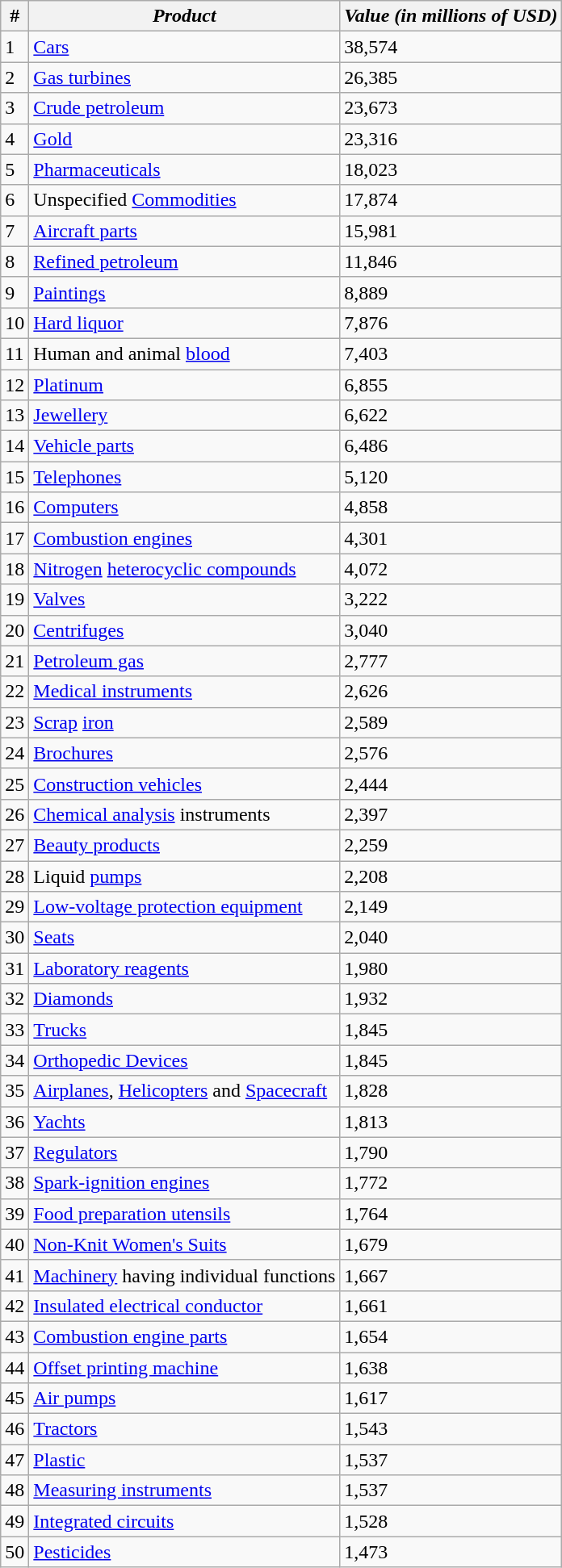<table class="wikitable sortable plainrowheads" ;">
<tr>
<th scope="col">#</th>
<th scope="col"><strong><em>Product</em></strong></th>
<th scope="col"><strong><em>Value (in millions of USD)</em></strong></th>
</tr>
<tr>
<td>1</td>
<td><a href='#'>Cars</a></td>
<td>38,574</td>
</tr>
<tr>
<td>2</td>
<td><a href='#'>Gas turbines</a></td>
<td>26,385</td>
</tr>
<tr>
<td>3</td>
<td><a href='#'>Crude petroleum</a></td>
<td>23,673</td>
</tr>
<tr>
<td>4</td>
<td><a href='#'>Gold</a></td>
<td>23,316</td>
</tr>
<tr>
<td>5</td>
<td><a href='#'>Pharmaceuticals</a></td>
<td>18,023</td>
</tr>
<tr>
<td>6</td>
<td>Unspecified <a href='#'>Commodities</a></td>
<td>17,874</td>
</tr>
<tr>
<td>7</td>
<td><a href='#'>Aircraft parts</a></td>
<td>15,981</td>
</tr>
<tr>
<td>8</td>
<td><a href='#'>Refined petroleum</a></td>
<td>11,846</td>
</tr>
<tr>
<td>9</td>
<td><a href='#'>Paintings</a></td>
<td>8,889</td>
</tr>
<tr>
<td>10</td>
<td><a href='#'>Hard liquor</a></td>
<td>7,876</td>
</tr>
<tr>
<td>11</td>
<td>Human and animal <a href='#'>blood</a></td>
<td>7,403</td>
</tr>
<tr>
<td>12</td>
<td><a href='#'>Platinum</a></td>
<td>6,855</td>
</tr>
<tr>
<td>13</td>
<td><a href='#'>Jewellery</a></td>
<td>6,622</td>
</tr>
<tr>
<td>14</td>
<td><a href='#'>Vehicle parts</a></td>
<td>6,486</td>
</tr>
<tr>
<td>15</td>
<td><a href='#'>Telephones</a></td>
<td>5,120</td>
</tr>
<tr>
<td>16</td>
<td><a href='#'>Computers</a></td>
<td>4,858</td>
</tr>
<tr>
<td>17</td>
<td><a href='#'>Combustion engines</a></td>
<td>4,301</td>
</tr>
<tr>
<td>18</td>
<td><a href='#'>Nitrogen</a> <a href='#'>heterocyclic compounds</a></td>
<td>4,072</td>
</tr>
<tr>
<td>19</td>
<td><a href='#'>Valves</a></td>
<td>3,222</td>
</tr>
<tr>
<td>20</td>
<td><a href='#'>Centrifuges</a></td>
<td>3,040</td>
</tr>
<tr>
<td>21</td>
<td><a href='#'>Petroleum gas</a></td>
<td>2,777</td>
</tr>
<tr>
<td>22</td>
<td><a href='#'>Medical instruments</a></td>
<td>2,626</td>
</tr>
<tr>
<td>23</td>
<td><a href='#'>Scrap</a> <a href='#'>iron</a></td>
<td>2,589</td>
</tr>
<tr>
<td>24</td>
<td><a href='#'>Brochures</a></td>
<td>2,576</td>
</tr>
<tr>
<td>25</td>
<td><a href='#'>Construction vehicles</a></td>
<td>2,444</td>
</tr>
<tr>
<td>26</td>
<td><a href='#'>Chemical analysis</a> instruments</td>
<td>2,397</td>
</tr>
<tr>
<td>27</td>
<td><a href='#'>Beauty products</a></td>
<td>2,259</td>
</tr>
<tr>
<td>28</td>
<td>Liquid <a href='#'>pumps</a></td>
<td>2,208</td>
</tr>
<tr>
<td>29</td>
<td><a href='#'>Low-voltage protection equipment</a></td>
<td>2,149</td>
</tr>
<tr>
<td>30</td>
<td><a href='#'>Seats</a></td>
<td>2,040</td>
</tr>
<tr>
<td>31</td>
<td><a href='#'>Laboratory reagents</a></td>
<td>1,980</td>
</tr>
<tr>
<td>32</td>
<td><a href='#'>Diamonds</a></td>
<td>1,932</td>
</tr>
<tr>
<td>33</td>
<td><a href='#'>Trucks</a></td>
<td>1,845</td>
</tr>
<tr>
<td>34</td>
<td><a href='#'>Orthopedic Devices</a></td>
<td>1,845</td>
</tr>
<tr>
<td>35</td>
<td><a href='#'>Airplanes</a>, <a href='#'>Helicopters</a> and <a href='#'>Spacecraft</a></td>
<td>1,828</td>
</tr>
<tr>
<td>36</td>
<td><a href='#'>Yachts</a></td>
<td>1,813</td>
</tr>
<tr>
<td>37</td>
<td><a href='#'>Regulators</a></td>
<td>1,790</td>
</tr>
<tr>
<td>38</td>
<td><a href='#'>Spark-ignition engines</a></td>
<td>1,772</td>
</tr>
<tr>
<td>39</td>
<td><a href='#'>Food preparation utensils</a></td>
<td>1,764</td>
</tr>
<tr>
<td>40</td>
<td><a href='#'>Non-Knit Women's Suits</a></td>
<td>1,679</td>
</tr>
<tr>
<td>41</td>
<td><a href='#'>Machinery</a> having individual functions</td>
<td>1,667</td>
</tr>
<tr>
<td>42</td>
<td><a href='#'>Insulated electrical conductor</a></td>
<td>1,661</td>
</tr>
<tr>
<td>43</td>
<td><a href='#'>Combustion engine parts</a></td>
<td>1,654</td>
</tr>
<tr>
<td>44</td>
<td><a href='#'>Offset printing machine</a></td>
<td>1,638</td>
</tr>
<tr>
<td>45</td>
<td><a href='#'>Air pumps</a></td>
<td>1,617</td>
</tr>
<tr>
<td>46</td>
<td><a href='#'>Tractors</a></td>
<td>1,543</td>
</tr>
<tr>
<td>47</td>
<td><a href='#'>Plastic</a></td>
<td>1,537</td>
</tr>
<tr>
<td>48</td>
<td><a href='#'>Measuring instruments</a></td>
<td>1,537</td>
</tr>
<tr>
<td>49</td>
<td><a href='#'>Integrated circuits</a></td>
<td>1,528</td>
</tr>
<tr>
<td>50</td>
<td><a href='#'>Pesticides</a></td>
<td>1,473</td>
</tr>
</table>
